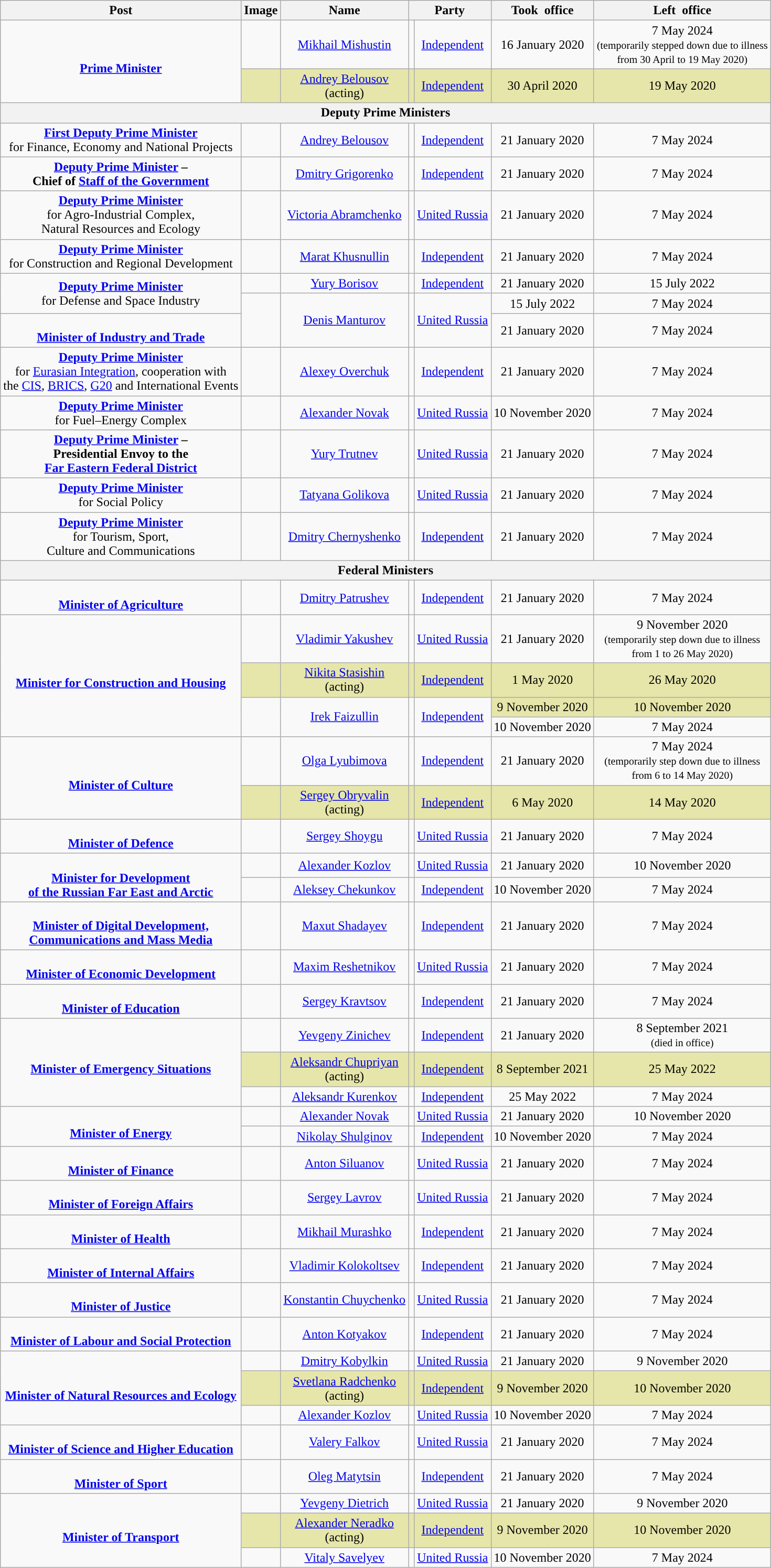<table class="wikitable" style="text-align:center">
<tr>
<th>Post</th>
<th>Image</th>
<th>Name</th>
<th colspan="2">Party</th>
<th>Took office</th>
<th>Left office</th>
</tr>
<tr>
<td rowspan=2><br><strong><a href='#'>Prime Minister</a></strong></td>
<td></td>
<td><a href='#'>Mikhail Mishustin</a></td>
<td style="background:"></td>
<td><a href='#'>Independent</a></td>
<td>16 January 2020</td>
<td>7 May 2024<br><small>(temporarily stepped down due to illness<br>from 30 April to 19 May 2020)<br></small></td>
</tr>
<tr bgcolor=#E6E6AA>
<td></td>
<td><a href='#'>Andrey Belousov</a><br>(acting)</td>
<td style="background:"></td>
<td><a href='#'>Independent</a></td>
<td>30 April 2020</td>
<td>19 May 2020</td>
</tr>
<tr>
<th colspan=7>Deputy Prime Ministers</th>
</tr>
<tr>
<td><strong><a href='#'>First Deputy Prime Minister</a></strong><br>for Finance, Economy and National Projects</td>
<td></td>
<td><a href='#'>Andrey Belousov</a></td>
<td style="background:"></td>
<td><a href='#'>Independent</a></td>
<td>21 January 2020</td>
<td>7 May 2024</td>
</tr>
<tr>
<td><strong><a href='#'>Deputy Prime Minister</a> –<br>Chief of <a href='#'>Staff of the Government</a></strong></td>
<td></td>
<td><a href='#'>Dmitry Grigorenko</a></td>
<td style="background:"></td>
<td><a href='#'>Independent</a></td>
<td>21 January 2020</td>
<td>7 May 2024</td>
</tr>
<tr>
<td><strong><a href='#'>Deputy Prime Minister</a></strong><br>for Agro-Industrial Complex,<br>Natural Resources and Ecology</td>
<td></td>
<td><a href='#'>Victoria Abramchenko</a></td>
<td style="background:"></td>
<td><a href='#'>United Russia</a></td>
<td>21 January 2020</td>
<td>7 May 2024</td>
</tr>
<tr>
<td><strong><a href='#'>Deputy Prime Minister</a></strong><br>for Construction and Regional Development</td>
<td></td>
<td><a href='#'>Marat Khusnullin</a></td>
<td style="background:"></td>
<td><a href='#'>Independent</a></td>
<td>21 January 2020</td>
<td>7 May 2024</td>
</tr>
<tr>
<td rowspan=2><strong><a href='#'>Deputy Prime Minister</a></strong><br>for Defense and Space Industry</td>
<td></td>
<td><a href='#'>Yury Borisov</a></td>
<td style="background:"></td>
<td><a href='#'>Independent</a></td>
<td>21 January 2020</td>
<td>15 July 2022</td>
</tr>
<tr>
<td rowspan=2></td>
<td rowspan=2><a href='#'>Denis Manturov</a></td>
<td rowspan=2 style="background:"></td>
<td rowspan=2><a href='#'>United Russia</a></td>
<td>15 July 2022</td>
<td>7 May 2024</td>
</tr>
<tr>
<td><br><strong><a href='#'>Minister of Industry and Trade</a></strong></td>
<td>21 January 2020</td>
<td>7 May 2024</td>
</tr>
<tr>
<td><strong><a href='#'>Deputy Prime Minister</a></strong><br>for <a href='#'>Eurasian Integration</a>, cooperation with<br>the <a href='#'>CIS</a>, <a href='#'>BRICS</a>, <a href='#'>G20</a> and International Events</td>
<td></td>
<td><a href='#'>Alexey Overchuk</a></td>
<td style="background:"></td>
<td><a href='#'>Independent</a></td>
<td>21 January 2020</td>
<td>7 May 2024</td>
</tr>
<tr>
<td><strong><a href='#'>Deputy Prime Minister</a></strong><br>for Fuel–Energy Complex</td>
<td></td>
<td><a href='#'>Alexander Novak</a></td>
<td style="background:"></td>
<td><a href='#'>United Russia</a></td>
<td>10 November 2020</td>
<td>7 May 2024</td>
</tr>
<tr>
<td><strong><a href='#'>Deputy Prime Minister</a> –<br>Presidential Envoy to the<br><a href='#'>Far Eastern Federal District</a></strong></td>
<td></td>
<td><a href='#'>Yury Trutnev</a></td>
<td style="background:"></td>
<td><a href='#'>United Russia</a></td>
<td>21 January 2020</td>
<td>7 May 2024</td>
</tr>
<tr>
<td><strong><a href='#'>Deputy Prime Minister</a></strong><br>for Social Policy</td>
<td></td>
<td><a href='#'>Tatyana Golikova</a></td>
<td style="background:"></td>
<td><a href='#'>United Russia</a></td>
<td>21 January 2020</td>
<td>7 May 2024</td>
</tr>
<tr>
<td><strong><a href='#'>Deputy Prime Minister</a></strong><br>for Tourism, Sport,<br>Culture and Communications</td>
<td></td>
<td><a href='#'>Dmitry Chernyshenko</a></td>
<td style="background:"></td>
<td><a href='#'>Independent</a></td>
<td>21 January 2020</td>
<td>7 May 2024</td>
</tr>
<tr>
<th colspan=7>Federal Ministers</th>
</tr>
<tr>
<td><br><strong><a href='#'>Minister of Agriculture</a></strong></td>
<td></td>
<td><a href='#'>Dmitry Patrushev</a></td>
<td style="background:"></td>
<td><a href='#'>Independent</a></td>
<td>21 January 2020</td>
<td>7 May 2024</td>
</tr>
<tr>
<td rowspan=4><br><strong><a href='#'>Minister for Construction and Housing</a></strong></td>
<td></td>
<td><a href='#'>Vladimir Yakushev</a></td>
<td style="background:"></td>
<td><a href='#'>United Russia</a></td>
<td>21 January 2020</td>
<td>9 November 2020<br><small>(temporarily step down due to illness<br>from 1 to 26 May 2020)<br></small></td>
</tr>
<tr bgcolor=#E6E6AA>
<td></td>
<td><a href='#'>Nikita Stasishin</a><br>(acting)</td>
<td style="background:"></td>
<td><a href='#'>Independent</a></td>
<td>1 May 2020</td>
<td>26 May 2020</td>
</tr>
<tr>
<td rowspan=2></td>
<td rowspan=2><a href='#'>Irek Faizullin</a></td>
<td rowspan=2 style="background:"></td>
<td rowspan=2><a href='#'>Independent</a></td>
<td bgcolor=#E6E6AA>9 November 2020</td>
<td bgcolor=#E6E6AA>10 November 2020</td>
</tr>
<tr>
<td>10 November 2020</td>
<td>7 May 2024</td>
</tr>
<tr>
<td rowspan=2><br><strong><a href='#'>Minister of Culture</a></strong></td>
<td></td>
<td><a href='#'>Olga Lyubimova</a></td>
<td style="background:"></td>
<td><a href='#'>Independent</a></td>
<td>21 January 2020</td>
<td>7 May 2024<br><small>(temporarily step down due to illness<br>from 6 to 14 May 2020)<br></small></td>
</tr>
<tr bgcolor=#E6E6AA>
<td></td>
<td><a href='#'>Sergey Obryvalin</a><br>(acting)</td>
<td style="background:"></td>
<td><a href='#'>Independent</a></td>
<td>6 May 2020</td>
<td>14 May 2020</td>
</tr>
<tr>
<td><br><strong><a href='#'>Minister of Defence</a></strong></td>
<td></td>
<td><a href='#'>Sergey Shoygu</a></td>
<td style="background:"></td>
<td><a href='#'>United Russia</a></td>
<td>21 January 2020</td>
<td>7 May 2024</td>
</tr>
<tr>
<td rowspan=2><br><strong><a href='#'>Minister for Development<br>of the Russian Far East and Arctic</a></strong></td>
<td></td>
<td><a href='#'>Alexander Kozlov</a></td>
<td style="background:"></td>
<td><a href='#'>United Russia</a></td>
<td>21 January 2020</td>
<td>10 November 2020</td>
</tr>
<tr>
<td></td>
<td><a href='#'>Aleksey Chekunkov</a></td>
<td style="background:"></td>
<td><a href='#'>Independent</a></td>
<td>10 November 2020</td>
<td>7 May 2024</td>
</tr>
<tr>
<td><br><strong><a href='#'>Minister of Digital Development,<br>Communications and Mass Media</a></strong></td>
<td></td>
<td><a href='#'>Maxut Shadayev</a></td>
<td style="background:"></td>
<td><a href='#'>Independent</a></td>
<td>21 January 2020</td>
<td>7 May 2024</td>
</tr>
<tr>
<td><br><strong><a href='#'>Minister of Economic Development</a></strong></td>
<td></td>
<td><a href='#'>Maxim Reshetnikov</a></td>
<td style="background:"></td>
<td><a href='#'>United Russia</a></td>
<td>21 January 2020</td>
<td>7 May 2024</td>
</tr>
<tr>
<td><br><strong><a href='#'>Minister of Education</a></strong></td>
<td></td>
<td><a href='#'>Sergey Kravtsov</a></td>
<td style="background:"></td>
<td><a href='#'>Independent</a></td>
<td>21 January 2020</td>
<td>7 May 2024</td>
</tr>
<tr>
<td rowspan=3><br><strong><a href='#'>Minister of Emergency Situations</a></strong></td>
<td></td>
<td><a href='#'>Yevgeny Zinichev</a></td>
<td style="background:"></td>
<td><a href='#'>Independent</a></td>
<td>21 January 2020</td>
<td>8 September 2021<br><small>(died in office)<br></small></td>
</tr>
<tr bgcolor=#E6E6AA>
<td></td>
<td><a href='#'>Aleksandr Chupriyan</a><br>(acting)</td>
<td style="background:"></td>
<td><a href='#'>Independent</a></td>
<td>8 September 2021</td>
<td>25 May 2022</td>
</tr>
<tr>
<td></td>
<td><a href='#'>Aleksandr Kurenkov</a></td>
<td style="background:"></td>
<td><a href='#'>Independent</a></td>
<td>25 May 2022</td>
<td>7 May 2024</td>
</tr>
<tr>
<td rowspan=2><br><strong><a href='#'>Minister of Energy</a></strong></td>
<td></td>
<td><a href='#'>Alexander Novak</a></td>
<td style="background:"></td>
<td><a href='#'>United Russia</a></td>
<td>21 January 2020</td>
<td>10 November 2020</td>
</tr>
<tr>
<td></td>
<td><a href='#'>Nikolay Shulginov</a></td>
<td style="background:"></td>
<td><a href='#'>Independent</a></td>
<td>10 November 2020</td>
<td>7 May 2024</td>
</tr>
<tr>
<td><br><strong><a href='#'>Minister of Finance</a></strong></td>
<td></td>
<td><a href='#'>Anton Siluanov</a></td>
<td style="background:"></td>
<td><a href='#'>United Russia</a></td>
<td>21 January 2020</td>
<td>7 May 2024</td>
</tr>
<tr>
<td><br><strong><a href='#'>Minister of Foreign Affairs</a></strong></td>
<td></td>
<td><a href='#'>Sergey Lavrov</a></td>
<td style="background:"></td>
<td><a href='#'>United Russia</a></td>
<td>21 January 2020</td>
<td>7 May 2024</td>
</tr>
<tr>
<td><br><strong><a href='#'>Minister of Health</a></strong></td>
<td></td>
<td><a href='#'>Mikhail Murashko</a></td>
<td style="background:"></td>
<td><a href='#'>Independent</a></td>
<td>21 January 2020</td>
<td>7 May 2024</td>
</tr>
<tr>
<td><br><strong><a href='#'>Minister of Internal Affairs</a></strong></td>
<td></td>
<td><a href='#'>Vladimir Kolokoltsev</a></td>
<td style="background:"></td>
<td><a href='#'>Independent</a></td>
<td>21 January 2020</td>
<td>7 May 2024</td>
</tr>
<tr>
<td><br><strong><a href='#'>Minister of Justice</a></strong></td>
<td></td>
<td><a href='#'>Konstantin Chuychenko</a></td>
<td style="background:"></td>
<td><a href='#'>United Russia</a></td>
<td>21 January 2020</td>
<td>7 May 2024</td>
</tr>
<tr>
<td><br><strong><a href='#'>Minister of Labour and Social Protection</a></strong></td>
<td></td>
<td><a href='#'>Anton Kotyakov</a></td>
<td style="background:"></td>
<td><a href='#'>Independent</a></td>
<td>21 January 2020</td>
<td>7 May 2024</td>
</tr>
<tr>
<td rowspan=3><br><strong><a href='#'>Minister of Natural Resources and Ecology</a></strong></td>
<td></td>
<td><a href='#'>Dmitry Kobylkin</a></td>
<td style="background:"></td>
<td><a href='#'>United Russia</a></td>
<td>21 January 2020</td>
<td>9 November 2020</td>
</tr>
<tr bgcolor=#E6E6AA>
<td></td>
<td><a href='#'>Svetlana Radchenko</a><br>(acting)</td>
<td style="background:"></td>
<td><a href='#'>Independent</a></td>
<td>9 November 2020</td>
<td>10 November 2020</td>
</tr>
<tr>
<td></td>
<td><a href='#'>Alexander Kozlov</a></td>
<td style="background:"></td>
<td><a href='#'>United Russia</a></td>
<td>10 November 2020</td>
<td>7 May 2024</td>
</tr>
<tr>
<td><br><strong><a href='#'>Minister of Science and Higher Education</a></strong></td>
<td></td>
<td><a href='#'>Valery Falkov</a></td>
<td style="background:"></td>
<td><a href='#'>United Russia</a></td>
<td>21 January 2020</td>
<td>7 May 2024</td>
</tr>
<tr>
<td><br><strong><a href='#'>Minister of Sport</a></strong></td>
<td></td>
<td><a href='#'>Oleg Matytsin</a></td>
<td style="background:"></td>
<td><a href='#'>Independent</a></td>
<td>21 January 2020</td>
<td>7 May 2024</td>
</tr>
<tr>
<td rowspan=3><br><strong><a href='#'>Minister of Transport</a></strong></td>
<td></td>
<td><a href='#'>Yevgeny Dietrich</a></td>
<td style="background:"></td>
<td><a href='#'>United Russia</a></td>
<td>21 January 2020</td>
<td>9 November 2020</td>
</tr>
<tr bgcolor=#E6E6AA>
<td></td>
<td><a href='#'>Alexander Neradko</a><br>(acting)</td>
<td style="background:"></td>
<td><a href='#'>Independent</a></td>
<td>9 November 2020</td>
<td>10 November 2020</td>
</tr>
<tr>
<td></td>
<td><a href='#'>Vitaly Savelyev</a></td>
<td style="background:"></td>
<td><a href='#'>United Russia</a></td>
<td>10 November 2020</td>
<td>7 May 2024</td>
</tr>
</table>
